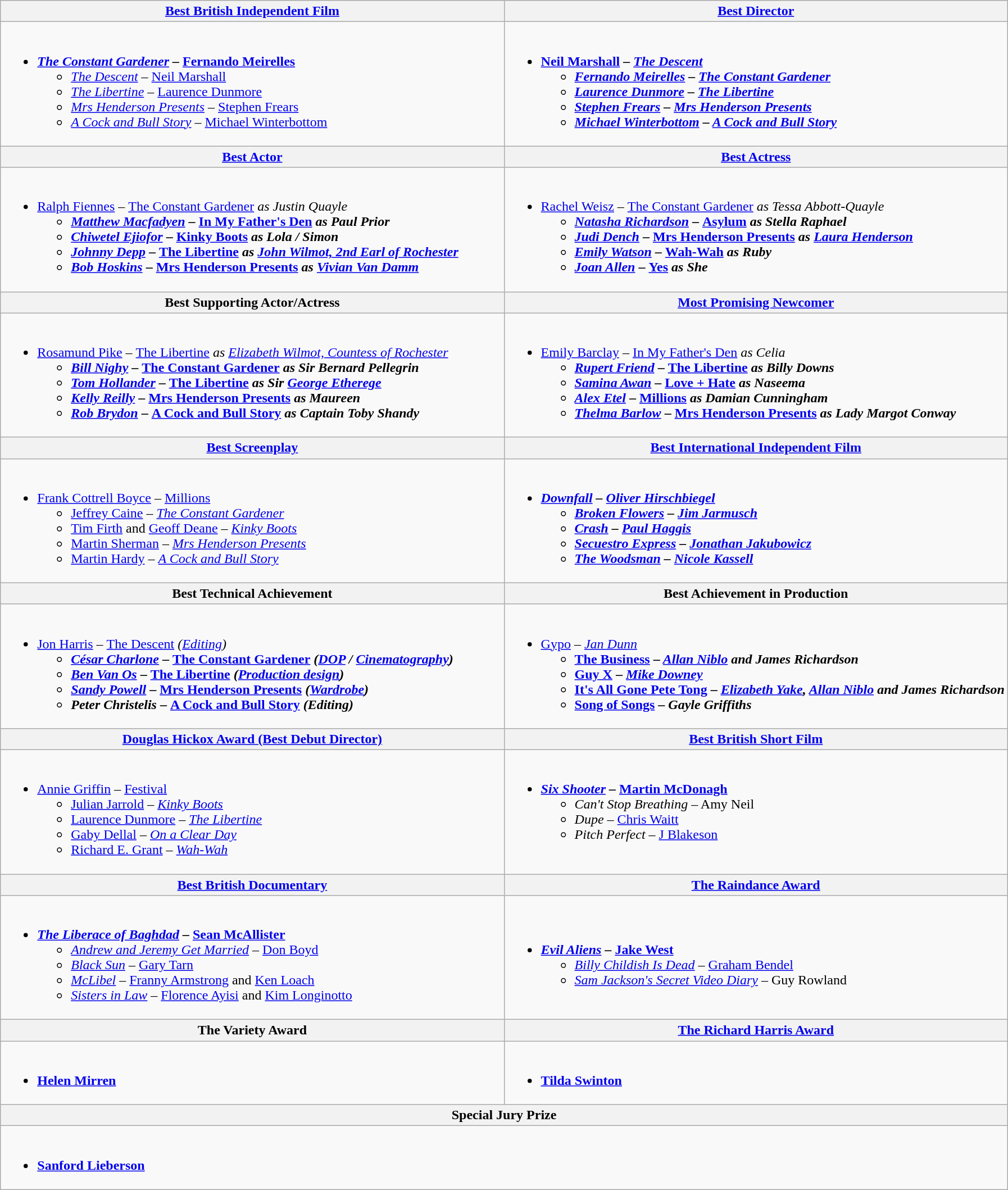<table class="wikitable">
<tr>
<th width="50%"><a href='#'>Best British Independent Film</a></th>
<th width="50%"><a href='#'>Best Director</a></th>
</tr>
<tr>
<td valign="top"><br><ul><li><strong><em><a href='#'>The Constant Gardener</a> –</em></strong> <strong><a href='#'>Fernando Meirelles</a></strong><ul><li><em><a href='#'>The Descent</a> –</em> <a href='#'>Neil Marshall</a></li><li><em><a href='#'>The Libertine</a> –</em> <a href='#'>Laurence Dunmore</a></li><li><em><a href='#'>Mrs Henderson Presents</a> –</em> <a href='#'>Stephen Frears</a></li><li><em><a href='#'>A Cock and Bull Story</a> –</em> <a href='#'>Michael Winterbottom</a></li></ul></li></ul></td>
<td valign="top"><br><ul><li><strong><a href='#'>Neil Marshall</a> <em>–</em> <em><a href='#'>The Descent</a><strong><em><ul><li><a href='#'>Fernando Meirelles</a> </em>–<em> </em><a href='#'>The Constant Gardener</a><em></li><li><a href='#'>Laurence Dunmore</a> </em>–<em> </em><a href='#'>The Libertine</a><em></li><li><a href='#'>Stephen Frears</a> </em>–<em> </em><a href='#'>Mrs Henderson Presents</a><em></li><li><a href='#'>Michael Winterbottom</a> </em>–<em> </em><a href='#'>A Cock and Bull Story</a><em></li></ul></li></ul></td>
</tr>
<tr>
<th width="50%"><a href='#'>Best Actor</a></th>
<th width="50%"><a href='#'>Best Actress</a></th>
</tr>
<tr>
<td valign="top"><br><ul><li></strong><a href='#'>Ralph Fiennes</a> </em>–<em> </em><a href='#'>The Constant Gardener</a><em> as Justin Quayle<strong><ul><li><a href='#'>Matthew Macfadyen</a> </em>–<em> </em><a href='#'>In My Father's Den</a><em> as Paul Prior</li><li><a href='#'>Chiwetel Ejiofor</a> </em>–<em> </em><a href='#'>Kinky Boots</a><em> as Lola / Simon</li><li><a href='#'>Johnny Depp</a> </em>–<em> </em><a href='#'>The Libertine</a><em> as <a href='#'>John Wilmot, 2nd Earl of Rochester</a></li><li><a href='#'>Bob Hoskins</a> </em>–<em> </em><a href='#'>Mrs Henderson Presents</a><em> as <a href='#'>Vivian Van Damm</a></li></ul></li></ul></td>
<td valign="top"><br><ul><li></strong><a href='#'>Rachel Weisz</a> </em>–<em> </em><a href='#'>The Constant Gardener</a><em> as Tessa Abbott-Quayle<strong><ul><li><a href='#'>Natasha Richardson</a> </em>–<em> </em><a href='#'>Asylum</a><em> as Stella Raphael</li><li><a href='#'>Judi Dench</a> </em>–<em> </em><a href='#'>Mrs Henderson Presents</a><em> as <a href='#'>Laura Henderson</a></li><li><a href='#'>Emily Watson</a> </em>–<em> </em><a href='#'>Wah-Wah</a><em> as Ruby</li><li><a href='#'>Joan Allen</a> </em>–<em> </em><a href='#'>Yes</a><em> as She</li></ul></li></ul></td>
</tr>
<tr>
<th width="50%"></strong>Best Supporting Actor/Actress<strong></th>
<th width="50%"><a href='#'>Most Promising Newcomer</a></th>
</tr>
<tr>
<td valign="top"><br><ul><li></strong><a href='#'>Rosamund Pike</a> </em>–<em> </em><a href='#'>The Libertine</a><em> as <a href='#'>Elizabeth Wilmot, Countess of Rochester</a><strong><ul><li><a href='#'>Bill Nighy</a> </em>–<em> </em><a href='#'>The Constant Gardener</a><em> as Sir Bernard Pellegrin</li><li><a href='#'>Tom Hollander</a> </em>–<em> </em><a href='#'>The Libertine</a><em> as Sir <a href='#'>George Etherege</a></li><li><a href='#'>Kelly Reilly</a> </em>–<em> </em><a href='#'>Mrs Henderson Presents</a><em> as Maureen</li><li><a href='#'>Rob Brydon</a> </em>–<em> </em><a href='#'>A Cock and Bull Story</a><em> as Captain Toby Shandy</li></ul></li></ul></td>
<td valign="top"><br><ul><li></strong><a href='#'>Emily Barclay</a> </em>–<em> </em><a href='#'>In My Father's Den</a><em> as Celia<strong><ul><li><a href='#'>Rupert Friend</a> </em>–<em> </em><a href='#'>The Libertine</a><em> as Billy Downs</li><li><a href='#'>Samina Awan</a> </em>–<em> </em><a href='#'>Love + Hate</a><em> as Naseema</li><li><a href='#'>Alex Etel</a> </em>–<em> </em><a href='#'>Millions</a><em> as Damian Cunningham</li><li><a href='#'>Thelma Barlow</a> </em>–<em> </em><a href='#'>Mrs Henderson Presents</a><em> as Lady Margot Conway</li></ul></li></ul></td>
</tr>
<tr>
<th width="50%"><a href='#'>Best Screenplay</a></th>
<th width="50%"><a href='#'>Best International Independent Film</a></th>
</tr>
<tr>
<td valign="top"><br><ul><li></strong><a href='#'>Frank Cottrell Boyce</a> </em>–<em> </em><a href='#'>Millions</a></em></strong><ul><li><a href='#'>Jeffrey Caine</a> <em>–</em> <em><a href='#'>The Constant Gardener</a></em></li><li><a href='#'>Tim Firth</a> and <a href='#'>Geoff Deane</a> <em>–</em> <em><a href='#'>Kinky Boots</a></em></li><li><a href='#'>Martin Sherman</a> <em>–</em> <em><a href='#'>Mrs Henderson Presents</a></em></li><li><a href='#'>Martin Hardy</a> <em>–</em> <em><a href='#'>A Cock and Bull Story</a></em></li></ul></li></ul></td>
<td valign="top"><br><ul><li><strong><em><a href='#'>Downfall</a><em> </em>–<em> <a href='#'>Oliver Hirschbiegel</a><strong><ul><li></em><a href='#'>Broken Flowers</a><em> </em>–<em> <a href='#'>Jim Jarmusch</a></li><li></em><a href='#'>Crash</a><em> </em>–<em> <a href='#'>Paul Haggis</a></li><li></em><a href='#'>Secuestro Express</a><em> </em>–<em> <a href='#'>Jonathan Jakubowicz</a></li><li></em><a href='#'>The Woodsman</a><em> </em>–<em> <a href='#'>Nicole Kassell</a></li></ul></li></ul></td>
</tr>
<tr>
<th width="50%">Best Technical Achievement</th>
<th width="50%">Best Achievement in Production</th>
</tr>
<tr>
<td valign="top"><br><ul><li></strong><a href='#'>Jon Harris</a> </em>–<em> </em><a href='#'>The Descent</a><em> (<a href='#'>Editing</a>)<strong><ul><li><a href='#'>César Charlone</a> </em>–<em> </em><a href='#'>The Constant Gardener</a><em> (<a href='#'>DOP</a> / <a href='#'>Cinematography</a>)</li><li><a href='#'>Ben Van Os</a> </em>–<em> </em><a href='#'>The Libertine</a><em> (<a href='#'>Production design</a>)</li><li><a href='#'>Sandy Powell</a> </em>–<em> </em><a href='#'>Mrs Henderson Presents</a><em> (<a href='#'>Wardrobe</a>)</li><li>Peter Christelis </em>–<em> </em><a href='#'>A Cock and Bull Story</a><em> (Editing)</li></ul></li></ul></td>
<td valign="top"><br><ul><li></em></strong><a href='#'>Gypo</a> –<strong><em> </strong><a href='#'>Jan Dunn</a><strong><ul><li></em><a href='#'>The Business</a> –<em> <a href='#'>Allan Niblo</a> and James Richardson</li><li></em><a href='#'>Guy X</a> –<em> <a href='#'>Mike Downey</a></li><li></em><a href='#'>It's All Gone Pete Tong</a> –<em> <a href='#'>Elizabeth Yake</a>, <a href='#'>Allan Niblo</a> and James Richardson</li><li></em><a href='#'>Song of Songs</a> –<em> Gayle Griffiths</li></ul></li></ul></td>
</tr>
<tr>
<th width="50%"><a href='#'>Douglas Hickox Award (Best Debut Director)</a></th>
<th width="50%"></strong><a href='#'>Best British Short Film</a><strong></th>
</tr>
<tr>
<td valign="top"><br><ul><li></strong><a href='#'>Annie Griffin</a> </em>–<em> </em><a href='#'>Festival</a></em></strong><ul><li><a href='#'>Julian Jarrold</a> <em>–</em> <em><a href='#'>Kinky Boots</a></em></li><li><a href='#'>Laurence Dunmore</a> <em>–</em> <em><a href='#'>The Libertine</a></em></li><li><a href='#'>Gaby Dellal</a> <em>–</em> <em><a href='#'>On a Clear Day</a></em></li><li><a href='#'>Richard E. Grant</a> <em>–</em> <em><a href='#'>Wah-Wah</a></em></li></ul></li></ul></td>
<td valign="top"><br><ul><li><strong><em><a href='#'>Six Shooter</a> –</em></strong> <strong><a href='#'>Martin McDonagh</a></strong><ul><li><em>Can't Stop Breathing –</em> Amy Neil</li><li><em>Dupe –</em> <a href='#'>Chris Waitt</a></li><li><em>Pitch Perfect –</em> <a href='#'>J Blakeson</a></li></ul></li></ul></td>
</tr>
<tr>
<th><a href='#'>Best British Documentary</a></th>
<th><a href='#'>The Raindance Award</a></th>
</tr>
<tr>
<td><br><ul><li><strong><em><a href='#'>The Liberace of Baghdad</a> –</em></strong> <strong><a href='#'>Sean McAllister</a></strong><ul><li><em><a href='#'>Andrew and Jeremy Get Married</a> –</em> <a href='#'>Don Boyd</a></li><li><em><a href='#'>Black Sun</a> –</em> <a href='#'>Gary Tarn</a></li><li><em><a href='#'>McLibel</a> –</em> <a href='#'>Franny Armstrong</a> and <a href='#'>Ken Loach</a></li><li><em><a href='#'>Sisters in Law</a> –</em> <a href='#'>Florence Ayisi</a> and <a href='#'>Kim Longinotto</a></li></ul></li></ul></td>
<td><br><ul><li><strong><em><a href='#'>Evil Aliens</a> –</em></strong> <strong><a href='#'>Jake West</a></strong><ul><li><em><a href='#'>Billy Childish Is Dead</a> –</em> <a href='#'>Graham Bendel</a></li><li><em><a href='#'>Sam Jackson's Secret Video Diary</a> –</em> Guy Rowland</li></ul></li></ul></td>
</tr>
<tr>
<th width="50%">The Variety Award</th>
<th width="50%"><strong><a href='#'>The Richard Harris Award</a></strong></th>
</tr>
<tr>
<td valign="top"><br><ul><li><strong><a href='#'>Helen Mirren</a></strong></li></ul></td>
<td valign="top"><br><ul><li><strong><a href='#'>Tilda Swinton</a></strong></li></ul></td>
</tr>
<tr>
<th colspan="2" width="50%">Special Jury Prize</th>
</tr>
<tr>
<td colspan="2" valign="top"><br><ul><li><strong><a href='#'>Sanford Lieberson</a></strong></li></ul></td>
</tr>
</table>
